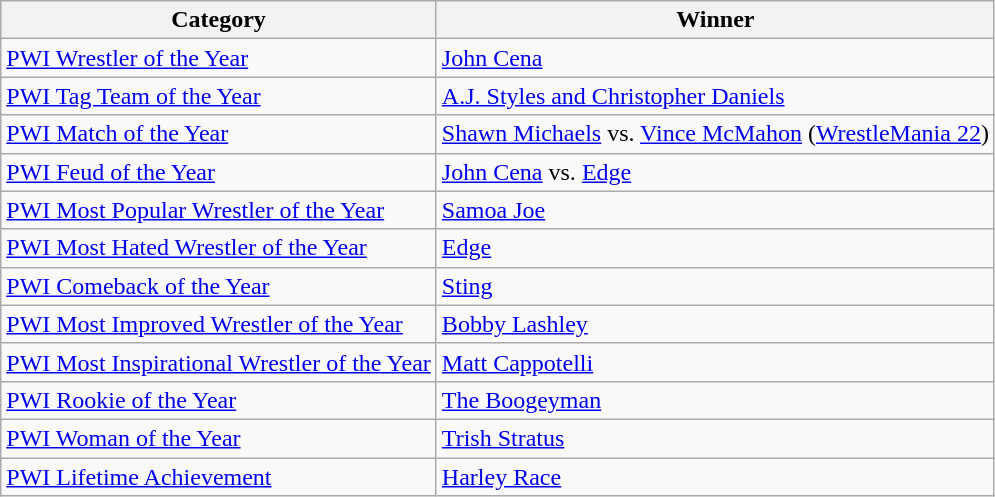<table class="wikitable">
<tr>
<th>Category</th>
<th>Winner</th>
</tr>
<tr>
<td><a href='#'>PWI Wrestler of the Year</a></td>
<td><a href='#'>John Cena</a></td>
</tr>
<tr>
<td><a href='#'>PWI Tag Team of the Year</a></td>
<td><a href='#'>A.J. Styles and Christopher Daniels</a></td>
</tr>
<tr>
<td><a href='#'>PWI Match of the Year</a></td>
<td><a href='#'>Shawn Michaels</a> vs. <a href='#'>Vince McMahon</a> (<a href='#'>WrestleMania 22</a>)</td>
</tr>
<tr>
<td><a href='#'>PWI Feud of the Year</a></td>
<td><a href='#'>John Cena</a> vs. <a href='#'>Edge</a></td>
</tr>
<tr>
<td><a href='#'>PWI Most Popular Wrestler of the Year</a></td>
<td><a href='#'>Samoa Joe</a></td>
</tr>
<tr>
<td><a href='#'>PWI Most Hated Wrestler of the Year</a></td>
<td><a href='#'>Edge</a></td>
</tr>
<tr>
<td><a href='#'>PWI Comeback of the Year</a></td>
<td><a href='#'>Sting</a></td>
</tr>
<tr>
<td><a href='#'>PWI Most Improved Wrestler of the Year</a></td>
<td><a href='#'>Bobby Lashley</a></td>
</tr>
<tr>
<td><a href='#'>PWI Most Inspirational Wrestler of the Year</a></td>
<td><a href='#'>Matt Cappotelli</a></td>
</tr>
<tr>
<td><a href='#'>PWI Rookie of the Year</a></td>
<td><a href='#'>The Boogeyman</a></td>
</tr>
<tr>
<td><a href='#'>PWI Woman of the Year</a></td>
<td><a href='#'>Trish Stratus</a></td>
</tr>
<tr>
<td><a href='#'>PWI Lifetime Achievement</a></td>
<td><a href='#'>Harley Race</a></td>
</tr>
</table>
